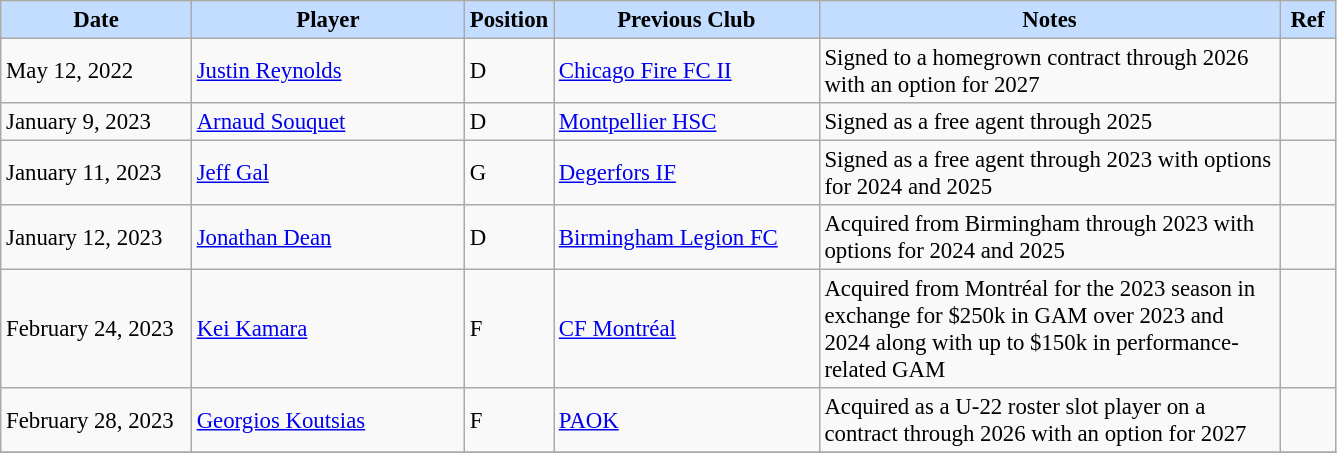<table class="wikitable" style="text-align:left; font-size:95%;">
<tr>
<th style="background:#c2ddff; width:120px;">Date</th>
<th style="background:#c2ddff; width:175px;">Player</th>
<th style="background:#c2ddff; width:50px;">Position</th>
<th style="background:#c2ddff; width:170px;">Previous Club</th>
<th style="background:#c2ddff; width:300px;">Notes</th>
<th style="background:#c2ddff; width:30px;">Ref</th>
</tr>
<tr>
<td>May 12, 2022</td>
<td> <a href='#'>Justin Reynolds</a></td>
<td>D</td>
<td> <a href='#'>Chicago Fire FC II</a></td>
<td>Signed to a homegrown contract through 2026 with an option for 2027</td>
<td></td>
</tr>
<tr>
<td>January 9, 2023</td>
<td> <a href='#'>Arnaud Souquet</a></td>
<td>D</td>
<td> <a href='#'>Montpellier HSC</a></td>
<td>Signed as a free agent through 2025</td>
<td></td>
</tr>
<tr>
<td>January 11, 2023</td>
<td> <a href='#'>Jeff Gal</a></td>
<td>G</td>
<td> <a href='#'>Degerfors IF</a></td>
<td>Signed as a free agent through 2023 with options for 2024 and 2025</td>
<td></td>
</tr>
<tr>
<td>January 12, 2023</td>
<td> <a href='#'>Jonathan Dean</a></td>
<td>D</td>
<td> <a href='#'>Birmingham Legion FC</a></td>
<td>Acquired from Birmingham through 2023 with options for 2024 and 2025</td>
<td></td>
</tr>
<tr>
<td>February 24, 2023</td>
<td> <a href='#'>Kei Kamara</a></td>
<td>F</td>
<td> <a href='#'>CF Montréal</a></td>
<td>Acquired from Montréal for the 2023 season in exchange for $250k in GAM over 2023 and 2024 along with up to $150k in performance-related GAM</td>
<td></td>
</tr>
<tr>
<td>February 28, 2023</td>
<td> <a href='#'>Georgios Koutsias</a></td>
<td>F</td>
<td> <a href='#'>PAOK</a></td>
<td>Acquired as a U-22 roster slot player on a contract through 2026 with an option for 2027</td>
<td></td>
</tr>
<tr>
</tr>
</table>
